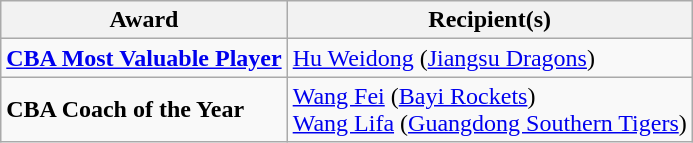<table class="wikitable">
<tr>
<th>Award</th>
<th>Recipient(s)</th>
</tr>
<tr>
<td><strong><a href='#'>CBA Most Valuable Player</a></strong></td>
<td><a href='#'>Hu Weidong</a> (<a href='#'>Jiangsu Dragons</a>)</td>
</tr>
<tr>
<td><strong>CBA Coach of the Year</strong></td>
<td><a href='#'>Wang Fei</a> (<a href='#'>Bayi Rockets</a>)<br><a href='#'>Wang Lifa</a> (<a href='#'>Guangdong Southern Tigers</a>)</td>
</tr>
</table>
